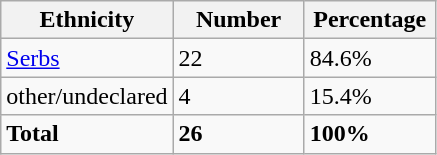<table class="wikitable">
<tr>
<th width="100px">Ethnicity</th>
<th width="80px">Number</th>
<th width="80px">Percentage</th>
</tr>
<tr>
<td><a href='#'>Serbs</a></td>
<td>22</td>
<td>84.6%</td>
</tr>
<tr>
<td>other/undeclared</td>
<td>4</td>
<td>15.4%</td>
</tr>
<tr>
<td><strong>Total</strong></td>
<td><strong>26</strong></td>
<td><strong>100%</strong></td>
</tr>
</table>
